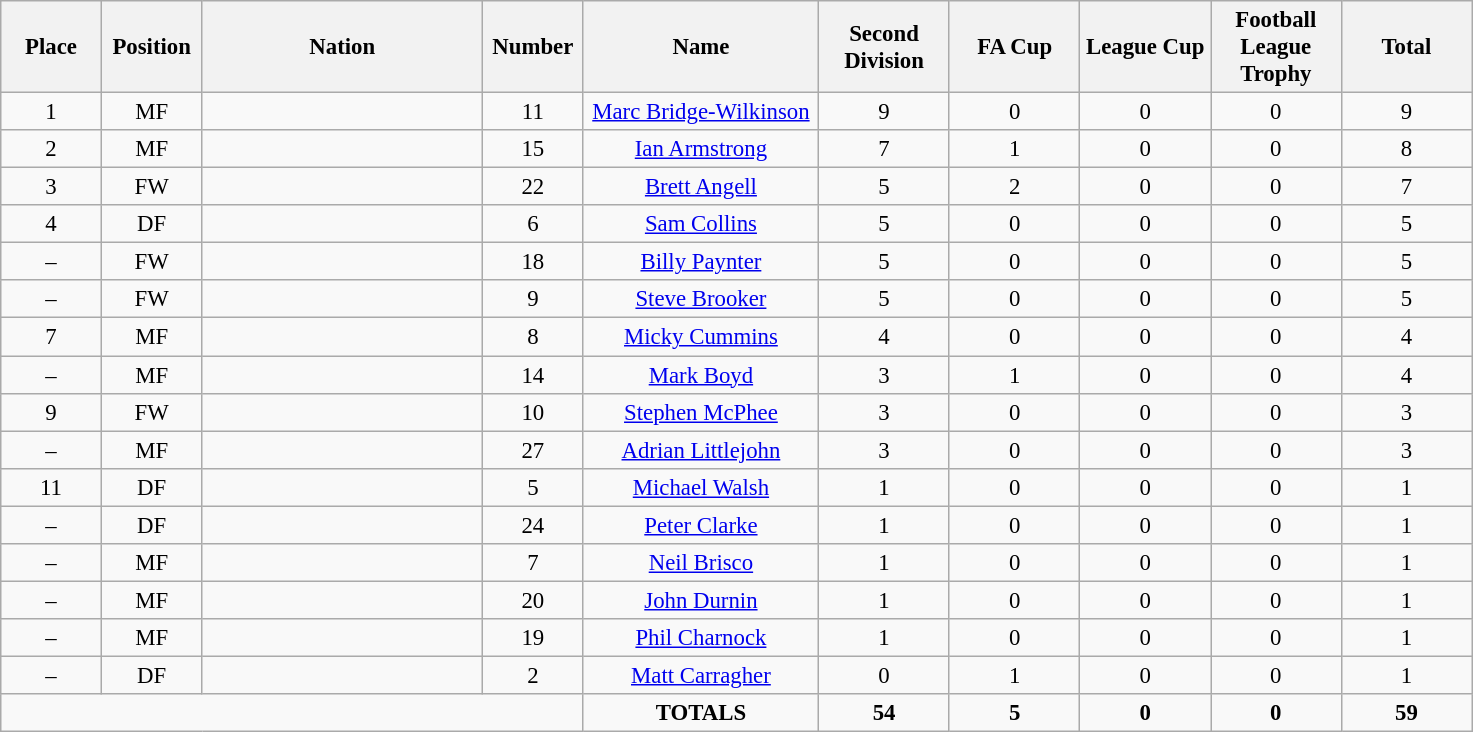<table class="wikitable" style="font-size: 95%; text-align: center;">
<tr>
<th width=60>Place</th>
<th width=60>Position</th>
<th width=180>Nation</th>
<th width=60>Number</th>
<th width=150>Name</th>
<th width=80>Second Division</th>
<th width=80>FA Cup</th>
<th width=80>League Cup</th>
<th width=80>Football League Trophy</th>
<th width=80>Total</th>
</tr>
<tr>
<td>1</td>
<td>MF</td>
<td></td>
<td>11</td>
<td><a href='#'>Marc Bridge-Wilkinson</a></td>
<td>9</td>
<td>0</td>
<td>0</td>
<td>0</td>
<td>9</td>
</tr>
<tr>
<td>2</td>
<td>MF</td>
<td></td>
<td>15</td>
<td><a href='#'>Ian Armstrong</a></td>
<td>7</td>
<td>1</td>
<td>0</td>
<td>0</td>
<td>8</td>
</tr>
<tr>
<td>3</td>
<td>FW</td>
<td></td>
<td>22</td>
<td><a href='#'>Brett Angell</a></td>
<td>5</td>
<td>2</td>
<td>0</td>
<td>0</td>
<td>7</td>
</tr>
<tr>
<td>4</td>
<td>DF</td>
<td></td>
<td>6</td>
<td><a href='#'>Sam Collins</a></td>
<td>5</td>
<td>0</td>
<td>0</td>
<td>0</td>
<td>5</td>
</tr>
<tr>
<td>–</td>
<td>FW</td>
<td></td>
<td>18</td>
<td><a href='#'>Billy Paynter</a></td>
<td>5</td>
<td>0</td>
<td>0</td>
<td>0</td>
<td>5</td>
</tr>
<tr>
<td>–</td>
<td>FW</td>
<td></td>
<td>9</td>
<td><a href='#'>Steve Brooker</a></td>
<td>5</td>
<td>0</td>
<td>0</td>
<td>0</td>
<td>5</td>
</tr>
<tr>
<td>7</td>
<td>MF</td>
<td></td>
<td>8</td>
<td><a href='#'>Micky Cummins</a></td>
<td>4</td>
<td>0</td>
<td>0</td>
<td>0</td>
<td>4</td>
</tr>
<tr>
<td>–</td>
<td>MF</td>
<td></td>
<td>14</td>
<td><a href='#'>Mark Boyd</a></td>
<td>3</td>
<td>1</td>
<td>0</td>
<td>0</td>
<td>4</td>
</tr>
<tr>
<td>9</td>
<td>FW</td>
<td></td>
<td>10</td>
<td><a href='#'>Stephen McPhee</a></td>
<td>3</td>
<td>0</td>
<td>0</td>
<td>0</td>
<td>3</td>
</tr>
<tr>
<td>–</td>
<td>MF</td>
<td></td>
<td>27</td>
<td><a href='#'>Adrian Littlejohn</a></td>
<td>3</td>
<td>0</td>
<td>0</td>
<td>0</td>
<td>3</td>
</tr>
<tr>
<td>11</td>
<td>DF</td>
<td></td>
<td>5</td>
<td><a href='#'>Michael Walsh</a></td>
<td>1</td>
<td>0</td>
<td>0</td>
<td>0</td>
<td>1</td>
</tr>
<tr>
<td>–</td>
<td>DF</td>
<td></td>
<td>24</td>
<td><a href='#'>Peter Clarke</a></td>
<td>1</td>
<td>0</td>
<td>0</td>
<td>0</td>
<td>1</td>
</tr>
<tr>
<td>–</td>
<td>MF</td>
<td></td>
<td>7</td>
<td><a href='#'>Neil Brisco</a></td>
<td>1</td>
<td>0</td>
<td>0</td>
<td>0</td>
<td>1</td>
</tr>
<tr>
<td>–</td>
<td>MF</td>
<td></td>
<td>20</td>
<td><a href='#'>John Durnin</a></td>
<td>1</td>
<td>0</td>
<td>0</td>
<td>0</td>
<td>1</td>
</tr>
<tr>
<td>–</td>
<td>MF</td>
<td></td>
<td>19</td>
<td><a href='#'>Phil Charnock</a></td>
<td>1</td>
<td>0</td>
<td>0</td>
<td>0</td>
<td>1</td>
</tr>
<tr>
<td>–</td>
<td>DF</td>
<td></td>
<td>2</td>
<td><a href='#'>Matt Carragher</a></td>
<td>0</td>
<td>1</td>
<td>0</td>
<td>0</td>
<td>1</td>
</tr>
<tr>
<td colspan="4"></td>
<td><strong>TOTALS</strong></td>
<td><strong>54</strong></td>
<td><strong>5</strong></td>
<td><strong>0</strong></td>
<td><strong>0</strong></td>
<td><strong>59</strong></td>
</tr>
</table>
